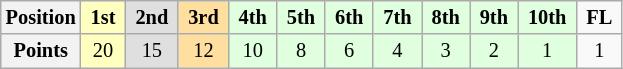<table class="wikitable" style="font-size:85%; text-align:center">
<tr>
<th>Position</th>
<td style="background:#ffffbf;"> <strong>1st</strong> </td>
<td style="background:#dfdfdf;"> <strong>2nd</strong> </td>
<td style="background:#ffdf9f;"> <strong>3rd</strong> </td>
<td style="background:#dfffdf;"> <strong>4th</strong> </td>
<td style="background:#dfffdf;"> <strong>5th</strong> </td>
<td style="background:#dfffdf;"> <strong>6th</strong> </td>
<td style="background:#dfffdf;"> <strong>7th</strong> </td>
<td style="background:#dfffdf;"> <strong>8th</strong> </td>
<td style="background:#dfffdf;"> <strong>9th</strong> </td>
<td style="background:#dfffdf;"> <strong>10th</strong> </td>
<td> <strong>FL</strong> </td>
</tr>
<tr>
<th>Points</th>
<td style="background:#ffffbf;">20</td>
<td style="background:#dfdfdf;">15</td>
<td style="background:#ffdf9f;">12</td>
<td style="background:#dfffdf;">10</td>
<td style="background:#dfffdf;">8</td>
<td style="background:#dfffdf;">6</td>
<td style="background:#dfffdf;">4</td>
<td style="background:#dfffdf;">3</td>
<td style="background:#dfffdf;">2</td>
<td style="background:#dfffdf;">1</td>
<td>1</td>
</tr>
</table>
